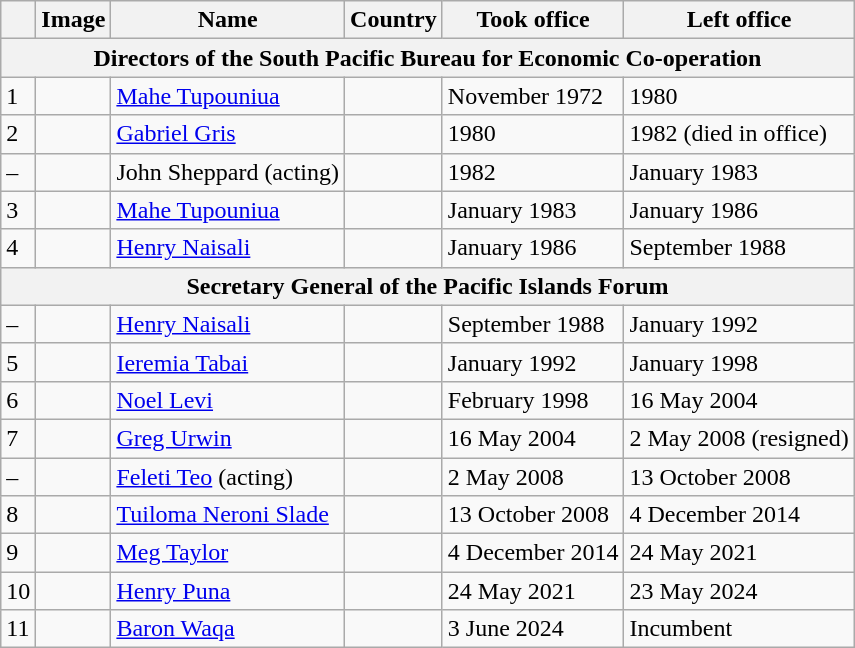<table class="wikitable">
<tr>
<th></th>
<th>Image</th>
<th>Name</th>
<th>Country</th>
<th>Took office</th>
<th>Left office</th>
</tr>
<tr>
<th align=center colspan=6>Directors of the South Pacific Bureau for Economic Co-operation</th>
</tr>
<tr>
<td>1</td>
<td></td>
<td><a href='#'>Mahe Tupouniua</a></td>
<td></td>
<td>November 1972</td>
<td>1980</td>
</tr>
<tr>
<td>2</td>
<td></td>
<td><a href='#'>Gabriel Gris</a></td>
<td></td>
<td>1980</td>
<td>1982 (died in office)</td>
</tr>
<tr>
<td>–</td>
<td></td>
<td>John Sheppard (acting)</td>
<td></td>
<td>1982</td>
<td>January 1983</td>
</tr>
<tr>
<td>3</td>
<td></td>
<td><a href='#'>Mahe Tupouniua</a></td>
<td></td>
<td>January 1983</td>
<td>January 1986</td>
</tr>
<tr>
<td>4</td>
<td></td>
<td><a href='#'>Henry Naisali</a></td>
<td></td>
<td>January 1986</td>
<td>September 1988</td>
</tr>
<tr>
<th align=center colspan=6>Secretary General of the Pacific Islands Forum</th>
</tr>
<tr>
<td>–</td>
<td></td>
<td><a href='#'>Henry Naisali</a></td>
<td></td>
<td>September 1988</td>
<td>January 1992</td>
</tr>
<tr>
<td>5</td>
<td></td>
<td><a href='#'>Ieremia Tabai</a></td>
<td></td>
<td>January 1992</td>
<td>January 1998</td>
</tr>
<tr>
<td>6</td>
<td></td>
<td><a href='#'>Noel Levi</a></td>
<td></td>
<td>February 1998</td>
<td>16 May 2004</td>
</tr>
<tr>
<td>7</td>
<td></td>
<td><a href='#'>Greg Urwin</a></td>
<td></td>
<td>16 May 2004</td>
<td>2 May 2008 (resigned)</td>
</tr>
<tr>
<td>–</td>
<td></td>
<td><a href='#'>Feleti Teo</a> (acting)</td>
<td></td>
<td>2 May 2008</td>
<td>13 October 2008</td>
</tr>
<tr>
<td>8</td>
<td></td>
<td><a href='#'>Tuiloma Neroni Slade</a></td>
<td> </td>
<td>13 October 2008</td>
<td>4 December 2014</td>
</tr>
<tr>
<td>9</td>
<td></td>
<td><a href='#'>Meg Taylor</a></td>
<td></td>
<td>4 December 2014</td>
<td>24 May 2021</td>
</tr>
<tr>
<td>10</td>
<td></td>
<td><a href='#'>Henry Puna</a></td>
<td></td>
<td>24 May 2021</td>
<td>23 May 2024</td>
</tr>
<tr>
<td>11</td>
<td></td>
<td><a href='#'>Baron Waqa</a></td>
<td></td>
<td>3 June 2024</td>
<td>Incumbent</td>
</tr>
</table>
